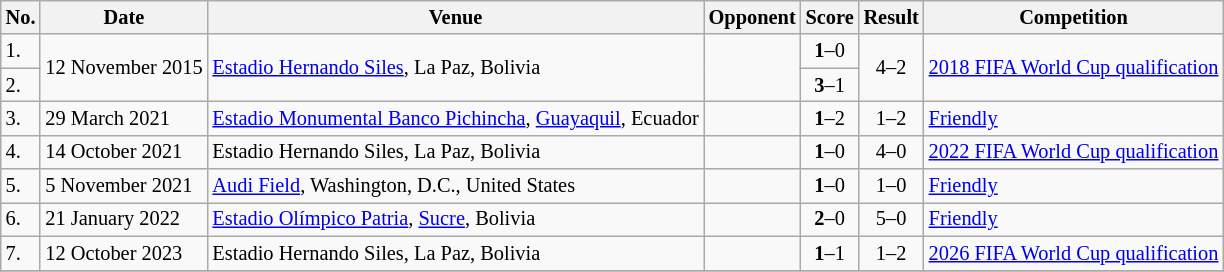<table class="wikitable" style="font-size:85%;">
<tr>
<th>No.</th>
<th>Date</th>
<th>Venue</th>
<th>Opponent</th>
<th>Score</th>
<th>Result</th>
<th>Competition</th>
</tr>
<tr>
<td>1.</td>
<td rowspan=2>12 November 2015</td>
<td rowspan=2><a href='#'>Estadio Hernando Siles</a>, La Paz, Bolivia</td>
<td rowspan=2></td>
<td align=center><strong>1</strong>–0</td>
<td rowspan=2 align=center>4–2</td>
<td rowspan=2><a href='#'>2018 FIFA World Cup qualification</a></td>
</tr>
<tr>
<td>2.</td>
<td align=center><strong>3</strong>–1</td>
</tr>
<tr>
<td>3.</td>
<td>29 March 2021</td>
<td><a href='#'>Estadio Monumental Banco Pichincha</a>, <a href='#'>Guayaquil</a>, Ecuador</td>
<td></td>
<td align=center><strong>1</strong>–2</td>
<td align=center>1–2</td>
<td><a href='#'>Friendly</a></td>
</tr>
<tr>
<td>4.</td>
<td>14 October 2021</td>
<td>Estadio Hernando Siles, La Paz, Bolivia</td>
<td></td>
<td align=center><strong>1</strong>–0</td>
<td align=center>4–0</td>
<td><a href='#'>2022 FIFA World Cup qualification</a></td>
</tr>
<tr>
<td>5.</td>
<td>5 November 2021</td>
<td><a href='#'>Audi Field</a>, Washington, D.C., United States</td>
<td></td>
<td align=center><strong>1</strong>–0</td>
<td align=center>1–0</td>
<td><a href='#'>Friendly</a></td>
</tr>
<tr>
<td>6.</td>
<td>21 January 2022</td>
<td><a href='#'>Estadio Olímpico Patria</a>, <a href='#'>Sucre</a>, Bolivia</td>
<td></td>
<td align="center"><strong>2</strong>–0</td>
<td align="center">5–0</td>
<td><a href='#'>Friendly</a></td>
</tr>
<tr>
<td>7.</td>
<td>12 October 2023</td>
<td>Estadio Hernando Siles, La Paz, Bolivia</td>
<td></td>
<td align=center><strong>1</strong>–1</td>
<td align=center>1–2</td>
<td><a href='#'>2026 FIFA World Cup qualification</a></td>
</tr>
<tr>
</tr>
</table>
